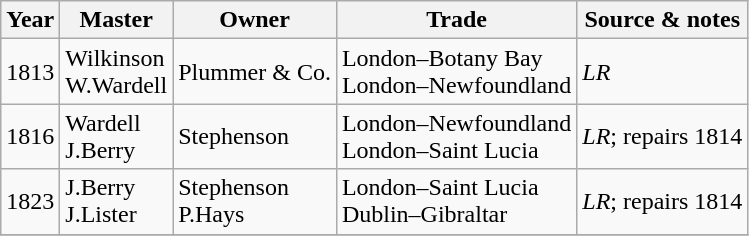<table class=" wikitable">
<tr>
<th>Year</th>
<th>Master</th>
<th>Owner</th>
<th>Trade</th>
<th>Source & notes</th>
</tr>
<tr>
<td>1813</td>
<td>Wilkinson<br>W.Wardell</td>
<td>Plummer & Co.</td>
<td>London–Botany Bay<br>London–Newfoundland</td>
<td><em>LR</em></td>
</tr>
<tr>
<td>1816</td>
<td>Wardell<br>J.Berry</td>
<td>Stephenson</td>
<td>London–Newfoundland<br>London–Saint Lucia</td>
<td><em>LR</em>; repairs 1814</td>
</tr>
<tr>
<td>1823</td>
<td>J.Berry<br>J.Lister</td>
<td>Stephenson<br>P.Hays</td>
<td>London–Saint Lucia<br>Dublin–Gibraltar</td>
<td><em>LR</em>; repairs 1814</td>
</tr>
<tr>
</tr>
</table>
